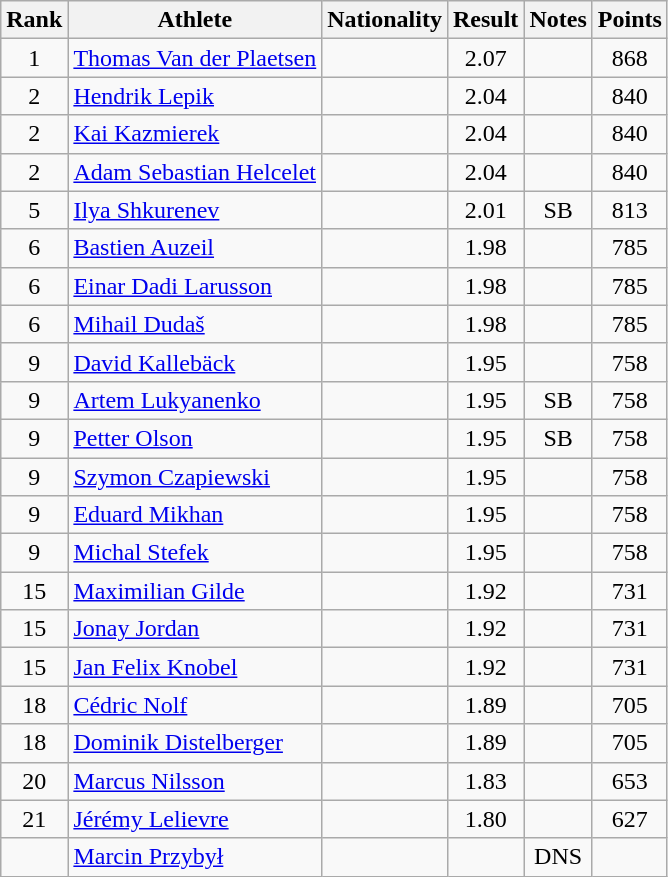<table class="wikitable sortable" style="text-align:center">
<tr>
<th>Rank</th>
<th>Athlete</th>
<th>Nationality</th>
<th>Result</th>
<th>Notes</th>
<th>Points</th>
</tr>
<tr>
<td>1</td>
<td align="left"><a href='#'>Thomas Van der Plaetsen</a></td>
<td align=left></td>
<td>2.07</td>
<td></td>
<td>868</td>
</tr>
<tr>
<td>2</td>
<td align="left"><a href='#'>Hendrik Lepik</a></td>
<td align=left></td>
<td>2.04</td>
<td></td>
<td>840</td>
</tr>
<tr>
<td>2</td>
<td align="left"><a href='#'>Kai Kazmierek</a></td>
<td align=left></td>
<td>2.04</td>
<td></td>
<td>840</td>
</tr>
<tr>
<td>2</td>
<td align="left"><a href='#'>Adam Sebastian Helcelet</a></td>
<td align=left></td>
<td>2.04</td>
<td></td>
<td>840</td>
</tr>
<tr>
<td>5</td>
<td align="left"><a href='#'>Ilya Shkurenev</a></td>
<td align=left></td>
<td>2.01</td>
<td>SB</td>
<td>813</td>
</tr>
<tr>
<td>6</td>
<td align="left"><a href='#'>Bastien Auzeil</a></td>
<td align=left></td>
<td>1.98</td>
<td></td>
<td>785</td>
</tr>
<tr>
<td>6</td>
<td align="left"><a href='#'>Einar Dadi Larusson</a></td>
<td align=left></td>
<td>1.98</td>
<td></td>
<td>785</td>
</tr>
<tr>
<td>6</td>
<td align="left"><a href='#'>Mihail Dudaš</a></td>
<td align=left></td>
<td>1.98</td>
<td></td>
<td>785</td>
</tr>
<tr>
<td>9</td>
<td align="left"><a href='#'>David Kallebäck</a></td>
<td align=left></td>
<td>1.95</td>
<td></td>
<td>758</td>
</tr>
<tr>
<td>9</td>
<td align="left"><a href='#'>Artem Lukyanenko</a></td>
<td align=left></td>
<td>1.95</td>
<td>SB</td>
<td>758</td>
</tr>
<tr>
<td>9</td>
<td align="left"><a href='#'>Petter Olson</a></td>
<td align=left></td>
<td>1.95</td>
<td>SB</td>
<td>758</td>
</tr>
<tr>
<td>9</td>
<td align="left"><a href='#'>Szymon Czapiewski</a></td>
<td align=left></td>
<td>1.95</td>
<td></td>
<td>758</td>
</tr>
<tr>
<td>9</td>
<td align="left"><a href='#'>Eduard Mikhan</a></td>
<td align=left></td>
<td>1.95</td>
<td></td>
<td>758</td>
</tr>
<tr>
<td>9</td>
<td align="left"><a href='#'>Michal Stefek</a></td>
<td align=left></td>
<td>1.95</td>
<td></td>
<td>758</td>
</tr>
<tr>
<td>15</td>
<td align="left"><a href='#'>Maximilian Gilde</a></td>
<td align=left></td>
<td>1.92</td>
<td></td>
<td>731</td>
</tr>
<tr>
<td>15</td>
<td align="left"><a href='#'>Jonay Jordan</a></td>
<td align=left></td>
<td>1.92</td>
<td></td>
<td>731</td>
</tr>
<tr>
<td>15</td>
<td align="left"><a href='#'>Jan Felix Knobel</a></td>
<td align=left></td>
<td>1.92</td>
<td></td>
<td>731</td>
</tr>
<tr>
<td>18</td>
<td align="left"><a href='#'>Cédric Nolf</a></td>
<td align=left></td>
<td>1.89</td>
<td></td>
<td>705</td>
</tr>
<tr>
<td>18</td>
<td align="left"><a href='#'>Dominik Distelberger</a></td>
<td align=left></td>
<td>1.89</td>
<td></td>
<td>705</td>
</tr>
<tr>
<td>20</td>
<td align="left"><a href='#'>Marcus Nilsson</a></td>
<td align=left></td>
<td>1.83</td>
<td></td>
<td>653</td>
</tr>
<tr>
<td>21</td>
<td align="left"><a href='#'>Jérémy Lelievre</a></td>
<td align=left></td>
<td>1.80</td>
<td></td>
<td>627</td>
</tr>
<tr>
<td></td>
<td align="left"><a href='#'>Marcin Przybył</a></td>
<td align=left></td>
<td></td>
<td>DNS</td>
<td></td>
</tr>
</table>
